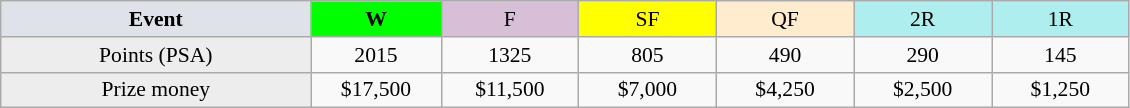<table class=wikitable style=font-size:90%;text-align:center>
<tr>
<td width=200 colspan=1 bgcolor=#dfe2e9><strong>Event</strong></td>
<td width=80 bgcolor=lime><strong>W</strong></td>
<td width=85 bgcolor=#D8BFD8>F</td>
<td width=85 bgcolor=#FFFF00>SF</td>
<td width=85 bgcolor=#ffebcd>QF</td>
<td width=85 bgcolor=#afeeee>2R</td>
<td width=85 bgcolor=#afeeee>1R</td>
</tr>
<tr>
<td bgcolor=#EDEDED>Points (PSA)</td>
<td>2015</td>
<td>1325</td>
<td>805</td>
<td>490</td>
<td>290</td>
<td>145</td>
</tr>
<tr>
<td bgcolor=#EDEDED>Prize money</td>
<td>$17,500</td>
<td>$11,500</td>
<td>$7,000</td>
<td>$4,250</td>
<td>$2,500</td>
<td>$1,250</td>
</tr>
</table>
